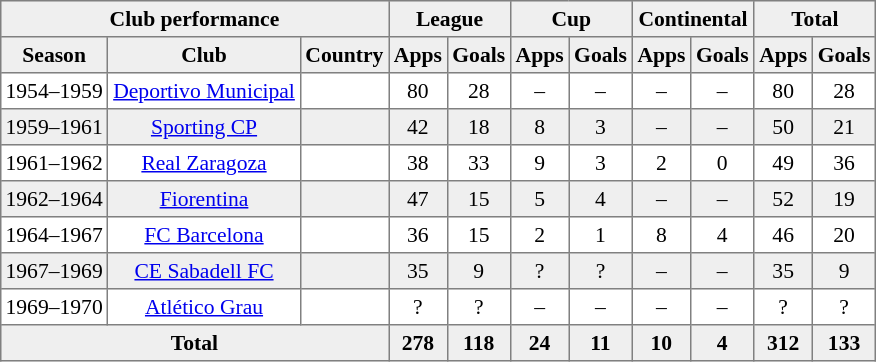<table cellpadding="3" cellspacing="0" border="1" style="background: #efefef; font-size: 90%; border: gray solid 1px; border-collapse: collapse; margin: 1em auto;">
<tr>
<td style="background:#efefef;text-align:center;" colspan="3"><strong>Club performance</strong></td>
<td style="background:#efefef;text-align:center;" colspan="2"><strong>League</strong></td>
<td style="background:#efefef;text-align:center;" colspan="2"><strong>Cup</strong></td>
<td style="background:#efefef;text-align:center;" colspan="2"><strong>Continental</strong></td>
<td style="background:#efefef;text-align:center;" colspan="2"><strong>Total</strong></td>
</tr>
<tr style="background:#efefef;text-align:center;">
<td><strong>Season</strong></td>
<td><strong>Club</strong></td>
<td><strong>Country</strong></td>
<td><strong>Apps</strong></td>
<td><strong>Goals</strong></td>
<td><strong>Apps</strong></td>
<td><strong>Goals</strong></td>
<td><strong>Apps</strong></td>
<td><strong>Goals</strong></td>
<td><strong>Apps</strong></td>
<td><strong>Goals</strong></td>
</tr>
<tr style="background:#FFFFFF;text-align:center;">
<td>1954–1959</td>
<td><a href='#'>Deportivo Municipal</a></td>
<td></td>
<td>80</td>
<td>28</td>
<td>–</td>
<td>–</td>
<td>–</td>
<td>–</td>
<td>80</td>
<td>28</td>
</tr>
<tr style="background:#efefef;text-align:center;">
<td>1959–1961</td>
<td><a href='#'>Sporting CP</a></td>
<td></td>
<td>42</td>
<td>18</td>
<td>8</td>
<td>3</td>
<td>–</td>
<td>–</td>
<td>50</td>
<td>21</td>
</tr>
<tr style="background:#FFFFFF;text-align:center;">
<td>1961–1962</td>
<td><a href='#'>Real Zaragoza</a></td>
<td></td>
<td>38</td>
<td>33</td>
<td>9</td>
<td>3</td>
<td>2</td>
<td>0</td>
<td>49</td>
<td>36</td>
</tr>
<tr style="background:#efefef;text-align:center;">
<td>1962–1964</td>
<td><a href='#'>Fiorentina</a></td>
<td></td>
<td>47</td>
<td>15</td>
<td>5</td>
<td>4</td>
<td>–</td>
<td>–</td>
<td>52</td>
<td>19</td>
</tr>
<tr style="background:#FFFFFF;text-align:center;">
<td>1964–1967</td>
<td><a href='#'>FC Barcelona</a></td>
<td></td>
<td>36</td>
<td>15</td>
<td>2</td>
<td>1</td>
<td>8</td>
<td>4</td>
<td>46</td>
<td>20</td>
</tr>
<tr style="background:#efefef;text-align:center;">
<td>1967–1969</td>
<td><a href='#'>CE Sabadell FC</a></td>
<td></td>
<td>35</td>
<td>9</td>
<td>?</td>
<td>?</td>
<td>–</td>
<td>–</td>
<td>35</td>
<td>9</td>
</tr>
<tr style="background:#FFFFFF;text-align:center;">
<td>1969–1970</td>
<td><a href='#'>Atlético Grau</a></td>
<td></td>
<td>?</td>
<td>?</td>
<td>–</td>
<td>–</td>
<td>–</td>
<td>–</td>
<td>?</td>
<td>?</td>
</tr>
<tr style="background:#efefef;text-align:center;">
<td colspan="3"><strong>Total</strong></td>
<td><strong>278</strong></td>
<td><strong>118</strong></td>
<td><strong>24</strong></td>
<td><strong>11</strong></td>
<td><strong>10</strong></td>
<td><strong>4</strong></td>
<td><strong>312</strong></td>
<td><strong>133</strong></td>
</tr>
</table>
